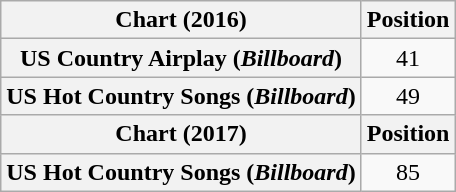<table class="wikitable sortable plainrowheaders" style="text-align:center">
<tr>
<th scope="col">Chart (2016)</th>
<th scope="col">Position</th>
</tr>
<tr>
<th scope="row">US Country Airplay (<em>Billboard</em>)</th>
<td>41</td>
</tr>
<tr>
<th scope="row">US Hot Country Songs (<em>Billboard</em>)</th>
<td>49</td>
</tr>
<tr>
<th scope="col">Chart (2017)</th>
<th scope="col">Position</th>
</tr>
<tr>
<th scope="row">US Hot Country Songs (<em>Billboard</em>)</th>
<td>85</td>
</tr>
</table>
